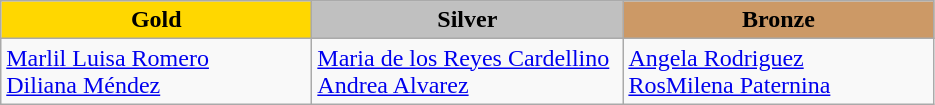<table class="wikitable" style="text-align:left">
<tr align="center">
<td width=200 bgcolor=gold><strong>Gold</strong></td>
<td width=200 bgcolor=silver><strong>Silver</strong></td>
<td width=200 bgcolor=CC9966><strong>Bronze</strong></td>
</tr>
<tr>
<td><a href='#'>Marlil Luisa Romero</a><br><a href='#'>Diliana Méndez</a><br><em></em></td>
<td><a href='#'>Maria de los Reyes Cardellino</a><br><a href='#'>Andrea Alvarez</a><br><em></em></td>
<td><a href='#'>Angela Rodriguez</a><br><a href='#'>RosMilena Paternina</a><br><em></em></td>
</tr>
</table>
